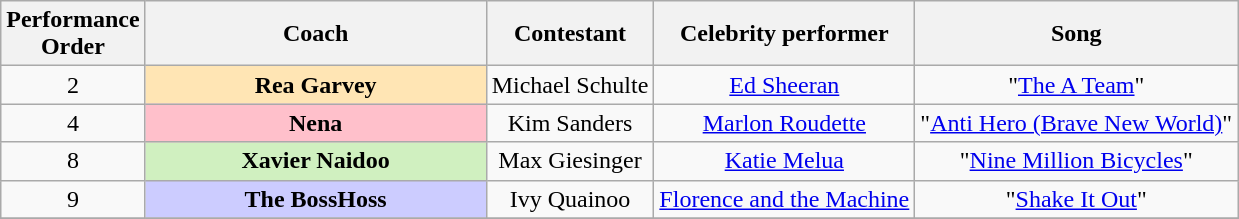<table class="wikitable sortable" style="text-align: center; width: auto;">
<tr class="hintergrundfarbe5">
<th>Performance <br>Order</th>
<th>Coach</th>
<th>Contestant</th>
<th>Celebrity performer</th>
<th>Song</th>
</tr>
<tr>
<td>2</td>
<th style="background-color:#ffe5b4" width="220px">Rea Garvey</th>
<td>Michael Schulte</td>
<td><a href='#'>Ed Sheeran</a></td>
<td>"<a href='#'>The A Team</a>"</td>
</tr>
<tr>
<td>4</td>
<th style="background-color:pink" width="220px">Nena</th>
<td>Kim Sanders</td>
<td><a href='#'>Marlon Roudette</a></td>
<td>"<a href='#'>Anti Hero (Brave New World)</a>"</td>
</tr>
<tr>
<td>8</td>
<th style="background-color:#d0f0c0" width="220px">Xavier Naidoo</th>
<td>Max Giesinger</td>
<td><a href='#'>Katie Melua</a></td>
<td>"<a href='#'>Nine Million Bicycles</a>"</td>
</tr>
<tr>
<td>9</td>
<th style="background-color:#ccf" width="220px">The BossHoss</th>
<td>Ivy Quainoo</td>
<td><a href='#'>Florence and the Machine</a></td>
<td>"<a href='#'>Shake It Out</a>"</td>
</tr>
<tr>
</tr>
</table>
